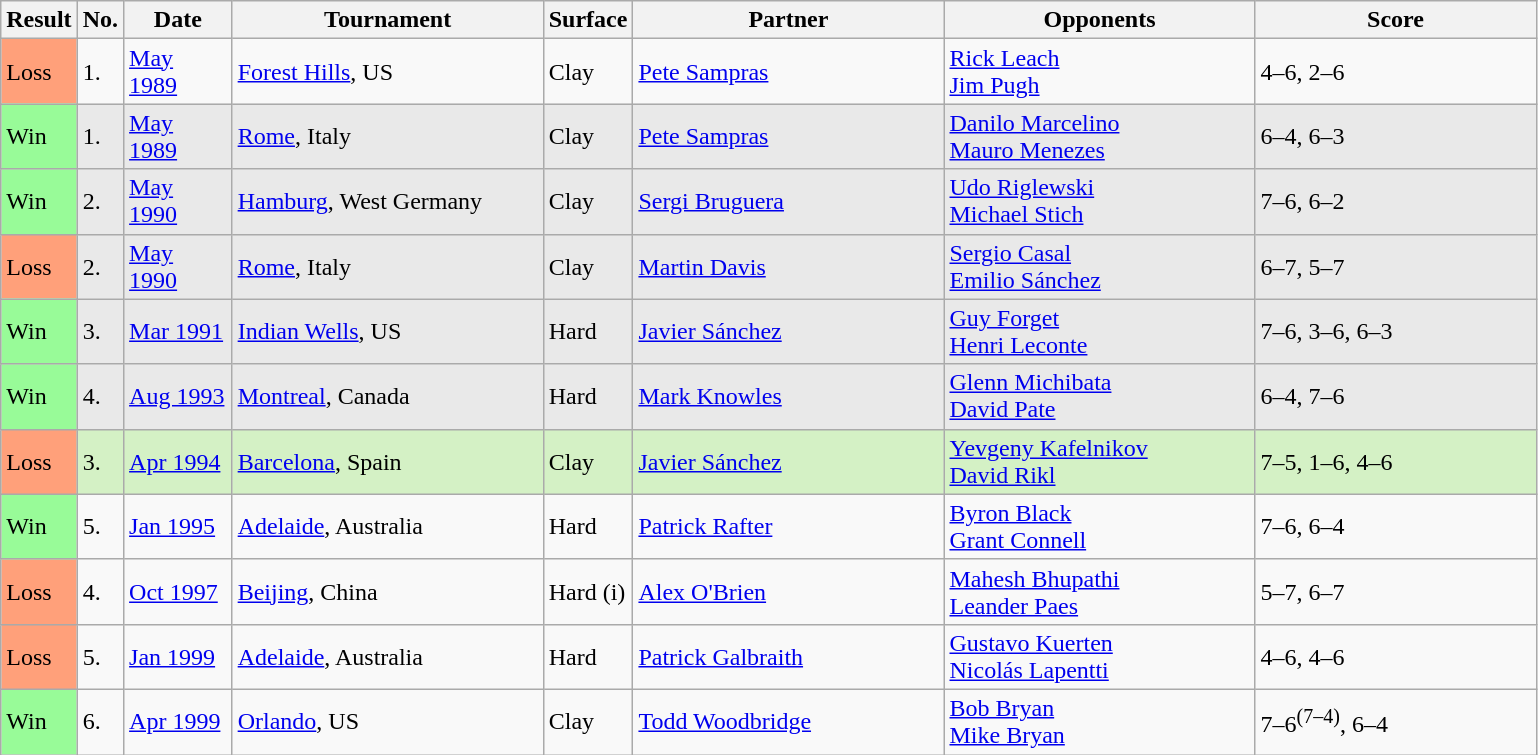<table class="sortable wikitable">
<tr>
<th style="width:40px">Result</th>
<th style="width:20px" class="unsortable">No.</th>
<th style="width:65px">Date</th>
<th style="width:200px">Tournament</th>
<th style="width:50px">Surface</th>
<th style="width:200px">Partner</th>
<th style="width:200px">Opponents</th>
<th style="width:180px" class="unsortable">Score</th>
</tr>
<tr>
<td style="background:#ffa07a;">Loss</td>
<td>1.</td>
<td><a href='#'>May 1989</a></td>
<td><a href='#'>Forest Hills</a>, US</td>
<td>Clay</td>
<td> <a href='#'>Pete Sampras</a></td>
<td> <a href='#'>Rick Leach</a><br> <a href='#'>Jim Pugh</a></td>
<td>4–6, 2–6</td>
</tr>
<tr style="background:#e9e9e9;">
<td style="background:#98fb98;">Win</td>
<td>1.</td>
<td><a href='#'>May 1989</a></td>
<td><a href='#'>Rome</a>, Italy</td>
<td>Clay</td>
<td> <a href='#'>Pete Sampras</a></td>
<td> <a href='#'>Danilo Marcelino</a><br> <a href='#'>Mauro Menezes</a></td>
<td>6–4, 6–3</td>
</tr>
<tr style="background:#e9e9e9;">
<td style="background:#98fb98;">Win</td>
<td>2.</td>
<td><a href='#'>May 1990</a></td>
<td><a href='#'>Hamburg</a>, West Germany</td>
<td>Clay</td>
<td> <a href='#'>Sergi Bruguera</a></td>
<td> <a href='#'>Udo Riglewski</a><br> <a href='#'>Michael Stich</a></td>
<td>7–6, 6–2</td>
</tr>
<tr style="background:#e9e9e9;">
<td style="background:#ffa07a;">Loss</td>
<td>2.</td>
<td><a href='#'>May 1990</a></td>
<td><a href='#'>Rome</a>, Italy</td>
<td>Clay</td>
<td> <a href='#'>Martin Davis</a></td>
<td> <a href='#'>Sergio Casal</a><br> <a href='#'>Emilio Sánchez</a></td>
<td>6–7, 5–7</td>
</tr>
<tr style="background:#e9e9e9;">
<td style="background:#98fb98;">Win</td>
<td>3.</td>
<td><a href='#'>Mar 1991</a></td>
<td><a href='#'>Indian Wells</a>, US</td>
<td>Hard</td>
<td> <a href='#'>Javier Sánchez</a></td>
<td> <a href='#'>Guy Forget</a><br> <a href='#'>Henri Leconte</a></td>
<td>7–6, 3–6, 6–3</td>
</tr>
<tr style="background:#e9e9e9;">
<td style="background:#98fb98;">Win</td>
<td>4.</td>
<td><a href='#'>Aug 1993</a></td>
<td><a href='#'>Montreal</a>, Canada</td>
<td>Hard</td>
<td> <a href='#'>Mark Knowles</a></td>
<td> <a href='#'>Glenn Michibata</a><br> <a href='#'>David Pate</a></td>
<td>6–4, 7–6</td>
</tr>
<tr style="background:#d4f1c5;">
<td style="background:#ffa07a;">Loss</td>
<td>3.</td>
<td><a href='#'>Apr 1994</a></td>
<td><a href='#'>Barcelona</a>, Spain</td>
<td>Clay</td>
<td> <a href='#'>Javier Sánchez</a></td>
<td> <a href='#'>Yevgeny Kafelnikov</a><br> <a href='#'>David Rikl</a></td>
<td>7–5, 1–6, 4–6</td>
</tr>
<tr>
<td style="background:#98fb98;">Win</td>
<td>5.</td>
<td><a href='#'>Jan 1995</a></td>
<td><a href='#'>Adelaide</a>, Australia</td>
<td>Hard</td>
<td> <a href='#'>Patrick Rafter</a></td>
<td> <a href='#'>Byron Black</a><br> <a href='#'>Grant Connell</a></td>
<td>7–6, 6–4</td>
</tr>
<tr>
<td style="background:#ffa07a;">Loss</td>
<td>4.</td>
<td><a href='#'>Oct 1997</a></td>
<td><a href='#'>Beijing</a>, China</td>
<td>Hard (i)</td>
<td> <a href='#'>Alex O'Brien</a></td>
<td> <a href='#'>Mahesh Bhupathi</a><br> <a href='#'>Leander Paes</a></td>
<td>5–7, 6–7</td>
</tr>
<tr>
<td style="background:#ffa07a;">Loss</td>
<td>5.</td>
<td><a href='#'>Jan 1999</a></td>
<td><a href='#'>Adelaide</a>, Australia</td>
<td>Hard</td>
<td> <a href='#'>Patrick Galbraith</a></td>
<td> <a href='#'>Gustavo Kuerten</a><br> <a href='#'>Nicolás Lapentti</a></td>
<td>4–6, 4–6</td>
</tr>
<tr>
<td style="background:#98fb98;">Win</td>
<td>6.</td>
<td><a href='#'>Apr 1999</a></td>
<td><a href='#'>Orlando</a>, US</td>
<td>Clay</td>
<td> <a href='#'>Todd Woodbridge</a></td>
<td> <a href='#'>Bob Bryan</a><br> <a href='#'>Mike Bryan</a></td>
<td>7–6<sup>(7–4)</sup>, 6–4</td>
</tr>
</table>
